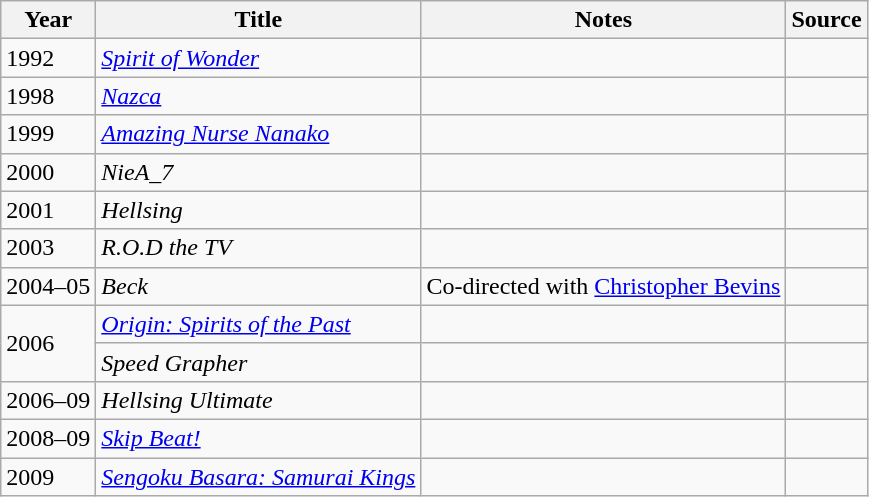<table class="wikitable sortable">
<tr>
<th scope="col">Year</th>
<th scope="col">Title</th>
<th class="unsortable" scope="col">Notes</th>
<th class="unsortable" scope="col">Source</th>
</tr>
<tr>
<td>1992</td>
<td><em><a href='#'>Spirit of Wonder</a></em></td>
<td></td>
<td></td>
</tr>
<tr>
<td>1998</td>
<td><em><a href='#'>Nazca</a></em></td>
<td></td>
<td></td>
</tr>
<tr>
<td>1999</td>
<td><em><a href='#'>Amazing Nurse Nanako</a></em></td>
<td></td>
<td></td>
</tr>
<tr>
<td>2000</td>
<td><em>NieA_7</em></td>
<td></td>
<td></td>
</tr>
<tr>
<td>2001</td>
<td><em>Hellsing</em></td>
<td></td>
<td></td>
</tr>
<tr>
<td>2003</td>
<td><em>R.O.D the TV</em></td>
<td></td>
<td></td>
</tr>
<tr>
<td>2004–05</td>
<td><em>Beck</em></td>
<td>Co-directed with <a href='#'>Christopher Bevins</a></td>
<td></td>
</tr>
<tr>
<td rowspan="2">2006</td>
<td><em><a href='#'>Origin: Spirits of the Past</a></em></td>
<td></td>
<td></td>
</tr>
<tr>
<td><em>Speed Grapher</em></td>
<td></td>
<td></td>
</tr>
<tr>
<td>2006–09</td>
<td><em>Hellsing Ultimate</em></td>
<td></td>
<td></td>
</tr>
<tr>
<td>2008–09</td>
<td><em><a href='#'>Skip Beat!</a></em></td>
<td></td>
<td></td>
</tr>
<tr>
<td>2009</td>
<td><em><a href='#'>Sengoku Basara: Samurai Kings</a></em></td>
<td></td>
<td></td>
</tr>
</table>
